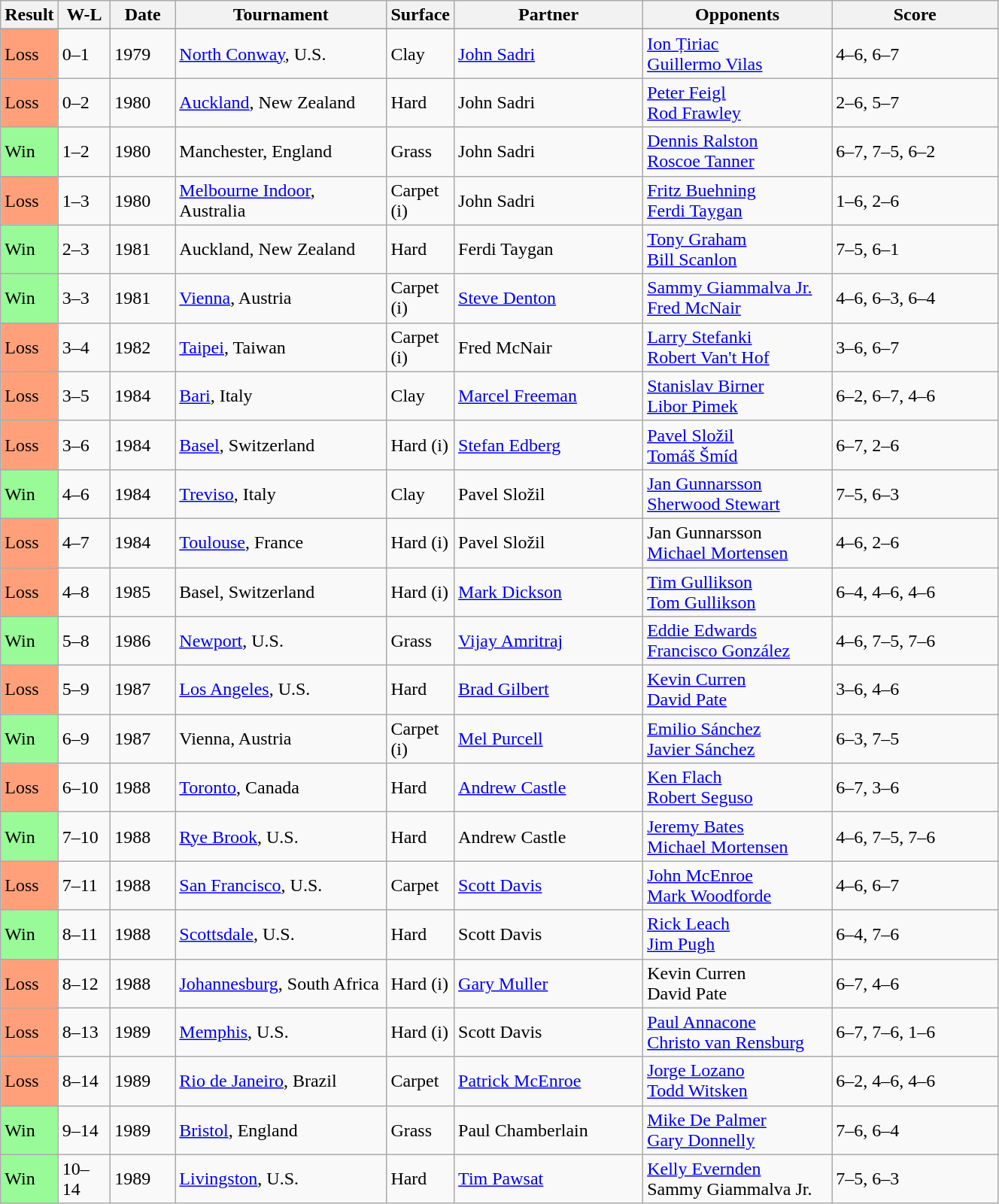<table class="sortable wikitable">
<tr>
<th>Result</th>
<th style="width:39px" class="unsortable">W-L</th>
<th style="width:50px">Date</th>
<th style="width:180px">Tournament</th>
<th style="width:50px">Surface</th>
<th style="width:160px">Partner</th>
<th style="width:160px">Opponents</th>
<th style="width:140px" class="unsortable">Score</th>
</tr>
<tr>
</tr>
<tr>
<td style="background:#ffa07a;">Loss</td>
<td>0–1</td>
<td>1979</td>
<td><a href='#'>North Conway</a>, U.S.</td>
<td>Clay</td>
<td> <a href='#'>John Sadri</a></td>
<td> <a href='#'>Ion Țiriac</a> <br>  <a href='#'>Guillermo Vilas</a></td>
<td>4–6, 6–7</td>
</tr>
<tr>
<td style="background:#ffa07a;">Loss</td>
<td>0–2</td>
<td>1980</td>
<td><a href='#'>Auckland</a>, New Zealand</td>
<td>Hard</td>
<td> John Sadri</td>
<td> <a href='#'>Peter Feigl</a> <br>  <a href='#'>Rod Frawley</a></td>
<td>2–6, 5–7</td>
</tr>
<tr>
<td style="background:#98fb98;">Win</td>
<td>1–2</td>
<td>1980</td>
<td>Manchester, England</td>
<td>Grass</td>
<td> John Sadri</td>
<td> <a href='#'>Dennis Ralston</a> <br>  <a href='#'>Roscoe Tanner</a></td>
<td>6–7, 7–5, 6–2</td>
</tr>
<tr>
<td style="background:#ffa07a;">Loss</td>
<td>1–3</td>
<td>1980</td>
<td><a href='#'>Melbourne Indoor</a>, Australia</td>
<td>Carpet (i)</td>
<td> John Sadri</td>
<td> <a href='#'>Fritz Buehning</a> <br>  <a href='#'>Ferdi Taygan</a></td>
<td>1–6, 2–6</td>
</tr>
<tr>
<td style="background:#98fb98;">Win</td>
<td>2–3</td>
<td>1981</td>
<td>Auckland, New Zealand</td>
<td>Hard</td>
<td> Ferdi Taygan</td>
<td> <a href='#'>Tony Graham</a> <br>  <a href='#'>Bill Scanlon</a></td>
<td>7–5, 6–1</td>
</tr>
<tr>
<td style="background:#98fb98;">Win</td>
<td>3–3</td>
<td>1981</td>
<td><a href='#'>Vienna</a>, Austria</td>
<td>Carpet (i)</td>
<td> <a href='#'>Steve Denton</a></td>
<td> <a href='#'>Sammy Giammalva Jr.</a> <br>  <a href='#'>Fred McNair</a></td>
<td>4–6, 6–3, 6–4</td>
</tr>
<tr>
<td style="background:#ffa07a;">Loss</td>
<td>3–4</td>
<td>1982</td>
<td><a href='#'>Taipei</a>, Taiwan</td>
<td>Carpet (i)</td>
<td> Fred McNair</td>
<td> <a href='#'>Larry Stefanki</a> <br>  <a href='#'>Robert Van't Hof</a></td>
<td>3–6, 6–7</td>
</tr>
<tr>
<td style="background:#ffa07a;">Loss</td>
<td>3–5</td>
<td>1984</td>
<td><a href='#'>Bari</a>, Italy</td>
<td>Clay</td>
<td> <a href='#'>Marcel Freeman</a></td>
<td> <a href='#'>Stanislav Birner</a> <br>  <a href='#'>Libor Pimek</a></td>
<td>6–2, 6–7, 4–6</td>
</tr>
<tr>
<td style="background:#ffa07a;">Loss</td>
<td>3–6</td>
<td>1984</td>
<td><a href='#'>Basel</a>, Switzerland</td>
<td>Hard (i)</td>
<td> <a href='#'>Stefan Edberg</a></td>
<td> <a href='#'>Pavel Složil</a> <br>  <a href='#'>Tomáš Šmíd</a></td>
<td>6–7, 2–6</td>
</tr>
<tr>
<td style="background:#98fb98;">Win</td>
<td>4–6</td>
<td>1984</td>
<td><a href='#'>Treviso</a>, Italy</td>
<td>Clay</td>
<td> Pavel Složil</td>
<td> <a href='#'>Jan Gunnarsson</a> <br>  <a href='#'>Sherwood Stewart</a></td>
<td>7–5, 6–3</td>
</tr>
<tr>
<td style="background:#ffa07a;">Loss</td>
<td>4–7</td>
<td>1984</td>
<td><a href='#'>Toulouse</a>, France</td>
<td>Hard (i)</td>
<td> Pavel Složil</td>
<td> Jan Gunnarsson <br>  <a href='#'>Michael Mortensen</a></td>
<td>4–6, 2–6</td>
</tr>
<tr>
<td style="background:#ffa07a;">Loss</td>
<td>4–8</td>
<td>1985</td>
<td>Basel, Switzerland</td>
<td>Hard (i)</td>
<td> <a href='#'>Mark Dickson</a></td>
<td> <a href='#'>Tim Gullikson</a> <br>  <a href='#'>Tom Gullikson</a></td>
<td>6–4, 4–6, 4–6</td>
</tr>
<tr>
<td style="background:#98fb98;">Win</td>
<td>5–8</td>
<td>1986</td>
<td><a href='#'>Newport</a>, U.S.</td>
<td>Grass</td>
<td> <a href='#'>Vijay Amritraj</a></td>
<td> <a href='#'>Eddie Edwards</a> <br>  <a href='#'>Francisco González</a></td>
<td>4–6, 7–5, 7–6</td>
</tr>
<tr>
<td style="background:#ffa07a;">Loss</td>
<td>5–9</td>
<td>1987</td>
<td><a href='#'>Los Angeles</a>, U.S.</td>
<td>Hard</td>
<td> <a href='#'>Brad Gilbert</a></td>
<td> <a href='#'>Kevin Curren</a> <br>  <a href='#'>David Pate</a></td>
<td>3–6, 4–6</td>
</tr>
<tr>
<td style="background:#98fb98;">Win</td>
<td>6–9</td>
<td>1987</td>
<td>Vienna, Austria</td>
<td>Carpet (i)</td>
<td> <a href='#'>Mel Purcell</a></td>
<td> <a href='#'>Emilio Sánchez</a> <br>  <a href='#'>Javier Sánchez</a></td>
<td>6–3, 7–5</td>
</tr>
<tr>
<td style="background:#ffa07a;">Loss</td>
<td>6–10</td>
<td>1988</td>
<td><a href='#'>Toronto</a>, Canada</td>
<td>Hard</td>
<td> <a href='#'>Andrew Castle</a></td>
<td> <a href='#'>Ken Flach</a> <br>  <a href='#'>Robert Seguso</a></td>
<td>6–7, 3–6</td>
</tr>
<tr>
<td style="background:#98fb98;">Win</td>
<td>7–10</td>
<td>1988</td>
<td><a href='#'>Rye Brook</a>, U.S.</td>
<td>Hard</td>
<td> Andrew Castle</td>
<td> <a href='#'>Jeremy Bates</a> <br>  <a href='#'>Michael Mortensen</a></td>
<td>4–6, 7–5, 7–6</td>
</tr>
<tr>
<td style="background:#ffa07a;">Loss</td>
<td>7–11</td>
<td>1988</td>
<td><a href='#'>San Francisco</a>, U.S.</td>
<td>Carpet</td>
<td> <a href='#'>Scott Davis</a></td>
<td> <a href='#'>John McEnroe</a> <br>  <a href='#'>Mark Woodforde</a></td>
<td>4–6, 6–7</td>
</tr>
<tr>
<td style="background:#98fb98;">Win</td>
<td>8–11</td>
<td>1988</td>
<td><a href='#'>Scottsdale</a>, U.S.</td>
<td>Hard</td>
<td> Scott Davis</td>
<td> <a href='#'>Rick Leach</a> <br>  <a href='#'>Jim Pugh</a></td>
<td>6–4, 7–6</td>
</tr>
<tr>
<td style="background:#ffa07a;">Loss</td>
<td>8–12</td>
<td>1988</td>
<td><a href='#'>Johannesburg</a>, South Africa</td>
<td>Hard (i)</td>
<td> <a href='#'>Gary Muller</a></td>
<td> Kevin Curren <br>  David Pate</td>
<td>6–7, 4–6</td>
</tr>
<tr>
<td style="background:#ffa07a;">Loss</td>
<td>8–13</td>
<td>1989</td>
<td><a href='#'>Memphis</a>, U.S.</td>
<td>Hard (i)</td>
<td> Scott Davis</td>
<td> <a href='#'>Paul Annacone</a> <br>  <a href='#'>Christo van Rensburg</a></td>
<td>6–7, 7–6, 1–6</td>
</tr>
<tr>
<td style="background:#ffa07a;">Loss</td>
<td>8–14</td>
<td>1989</td>
<td><a href='#'>Rio de Janeiro</a>, Brazil</td>
<td>Carpet</td>
<td> <a href='#'>Patrick McEnroe</a></td>
<td> <a href='#'>Jorge Lozano</a> <br>  <a href='#'>Todd Witsken</a></td>
<td>6–2, 4–6, 4–6</td>
</tr>
<tr>
<td style="background:#98fb98;">Win</td>
<td>9–14</td>
<td>1989</td>
<td><a href='#'>Bristol</a>, England</td>
<td>Grass</td>
<td> Paul Chamberlain</td>
<td> <a href='#'>Mike De Palmer</a> <br>  <a href='#'>Gary Donnelly</a></td>
<td>7–6, 6–4</td>
</tr>
<tr>
<td style="background:#98fb98;">Win</td>
<td>10–14</td>
<td>1989</td>
<td><a href='#'>Livingston</a>, U.S.</td>
<td>Hard</td>
<td> <a href='#'>Tim Pawsat</a></td>
<td> <a href='#'>Kelly Evernden</a> <br>  Sammy Giammalva Jr.</td>
<td>7–5, 6–3</td>
</tr>
</table>
